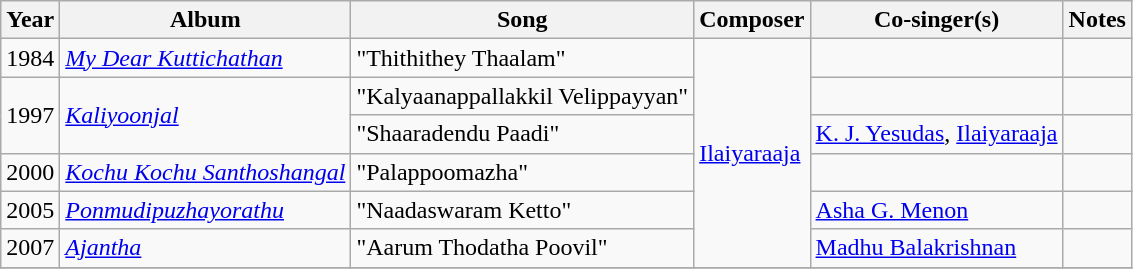<table class="wikitable sortable">
<tr>
<th scope="col">Year</th>
<th scope="col">Album</th>
<th scope="col">Song</th>
<th scope="col">Composer</th>
<th scope="col">Co-singer(s)</th>
<th scope="col" class="unsortable">Notes</th>
</tr>
<tr>
<td>1984</td>
<td><em><a href='#'>My Dear Kuttichathan</a></em></td>
<td>"Thithithey Thaalam"</td>
<td rowspan="6"><a href='#'>Ilaiyaraaja</a></td>
<td></td>
<td></td>
</tr>
<tr>
<td rowspan="2">1997</td>
<td rowspan="2"><em><a href='#'>Kaliyoonjal</a></em></td>
<td>"Kalyaanappallakkil Velippayyan"</td>
<td></td>
<td></td>
</tr>
<tr>
<td>"Shaaradendu Paadi"</td>
<td><a href='#'>K. J. Yesudas</a>, <a href='#'>Ilaiyaraaja</a></td>
<td></td>
</tr>
<tr>
<td>2000</td>
<td><em><a href='#'>Kochu Kochu Santhoshangal</a></em></td>
<td>"Palappoomazha"</td>
<td></td>
<td></td>
</tr>
<tr>
<td>2005</td>
<td><em><a href='#'>Ponmudipuzhayorathu</a></em></td>
<td>"Naadaswaram Ketto"</td>
<td><a href='#'>Asha G. Menon</a></td>
<td></td>
</tr>
<tr>
<td>2007</td>
<td><em><a href='#'>Ajantha</a></em></td>
<td>"Aarum Thodatha Poovil"</td>
<td><a href='#'>Madhu Balakrishnan</a></td>
<td></td>
</tr>
<tr>
</tr>
</table>
